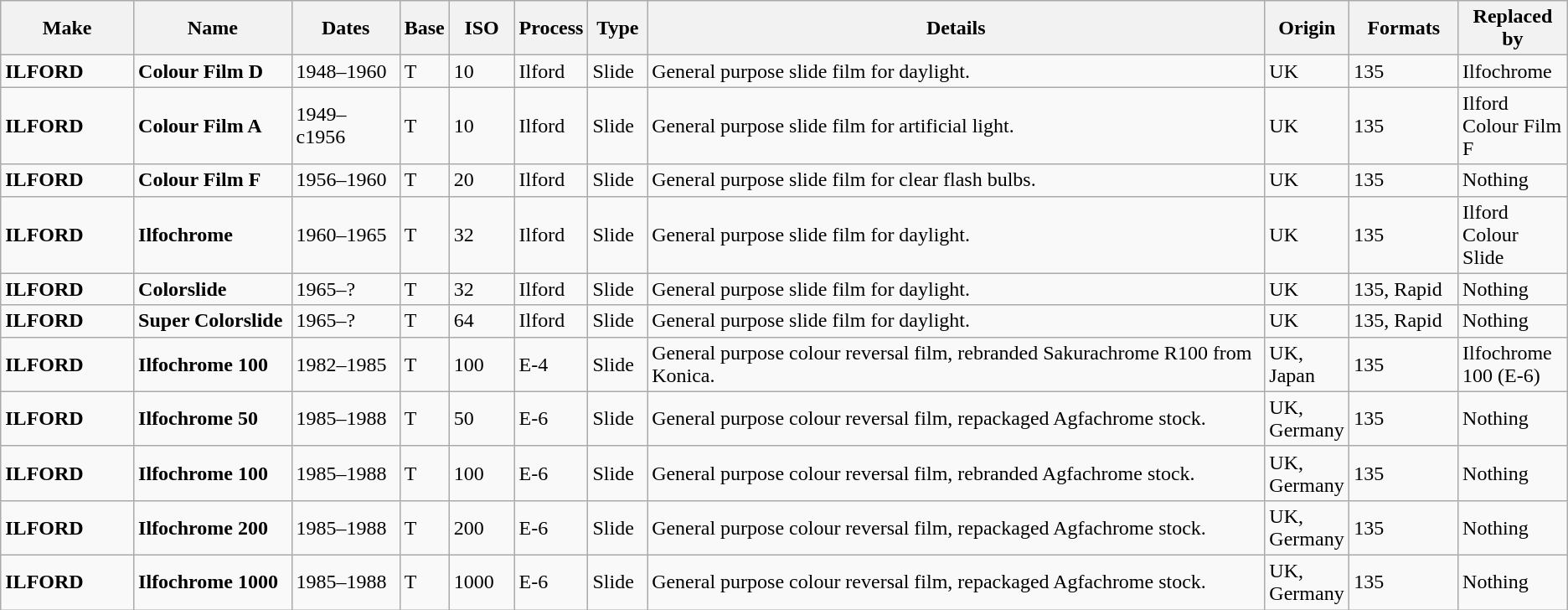<table class="wikitable">
<tr>
<th scope="col" style="width: 100px;">Make</th>
<th scope="col" style="width: 120px;">Name</th>
<th scope="col" style="width: 80px;">Dates</th>
<th scope="col" style="width: 30px;">Base</th>
<th scope="col" style="width: 45px;">ISO</th>
<th scope="col" style="width: 40px;">Process</th>
<th scope="col" style="width: 40px;">Type</th>
<th scope="col" style="width: 500px;">Details</th>
<th scope="col" style="width: 60px;">Origin</th>
<th scope="col" style="width: 80px;">Formats</th>
<th scope="col" style="width: 80px;">Replaced by</th>
</tr>
<tr>
<td><strong>ILFORD</strong></td>
<td><strong>Colour Film D</strong></td>
<td>1948–1960</td>
<td>T</td>
<td>10</td>
<td>Ilford</td>
<td>Slide</td>
<td>General purpose slide film for daylight.</td>
<td>UK</td>
<td>135</td>
<td>Ilfochrome</td>
</tr>
<tr>
<td><strong>ILFORD</strong></td>
<td><strong>Colour Film A</strong></td>
<td>1949–c1956</td>
<td>T</td>
<td>10</td>
<td>Ilford</td>
<td>Slide</td>
<td>General purpose slide film for artificial light.</td>
<td>UK</td>
<td>135</td>
<td>Ilford Colour Film F</td>
</tr>
<tr>
<td><strong>ILFORD</strong></td>
<td><strong>Colour Film F</strong></td>
<td>1956–1960</td>
<td>T</td>
<td>20</td>
<td>Ilford</td>
<td>Slide</td>
<td>General purpose slide film for clear flash bulbs.</td>
<td>UK</td>
<td>135</td>
<td>Nothing</td>
</tr>
<tr>
<td><strong>ILFORD</strong></td>
<td><strong>Ilfochrome</strong></td>
<td>1960–1965</td>
<td>T</td>
<td>32</td>
<td>Ilford</td>
<td>Slide</td>
<td>General purpose slide film for daylight.</td>
<td>UK</td>
<td>135</td>
<td>Ilford Colour Slide</td>
</tr>
<tr>
<td><strong>ILFORD</strong></td>
<td><strong>Colorslide</strong></td>
<td>1965–?</td>
<td>T</td>
<td>32</td>
<td>Ilford</td>
<td>Slide</td>
<td>General purpose slide film for daylight.</td>
<td>UK</td>
<td>135, Rapid</td>
<td>Nothing</td>
</tr>
<tr>
<td><strong>ILFORD</strong></td>
<td><strong>Super Colorslide</strong></td>
<td>1965–?</td>
<td>T</td>
<td>64</td>
<td>Ilford</td>
<td>Slide</td>
<td>General purpose slide film for daylight.</td>
<td>UK</td>
<td>135, Rapid</td>
<td>Nothing</td>
</tr>
<tr>
<td><strong>ILFORD</strong></td>
<td><strong>Ilfochrome 100</strong></td>
<td>1982–1985</td>
<td>T</td>
<td>100</td>
<td>E-4</td>
<td>Slide</td>
<td>General purpose colour reversal film, rebranded Sakurachrome R100 from Konica.</td>
<td>UK, Japan</td>
<td>135</td>
<td>Ilfochrome 100 (E-6)</td>
</tr>
<tr>
<td><strong>ILFORD</strong></td>
<td><strong>Ilfochrome 50</strong></td>
<td>1985–1988</td>
<td>T</td>
<td>50</td>
<td>E-6</td>
<td>Slide</td>
<td>General purpose colour reversal film, repackaged Agfachrome stock.</td>
<td>UK, Germany</td>
<td>135</td>
<td>Nothing</td>
</tr>
<tr>
<td><strong>ILFORD</strong></td>
<td><strong>Ilfochrome 100</strong></td>
<td>1985–1988</td>
<td>T</td>
<td>100</td>
<td>E-6</td>
<td>Slide</td>
<td>General purpose colour reversal film, rebranded Agfachrome stock.</td>
<td>UK, Germany</td>
<td>135</td>
<td>Nothing</td>
</tr>
<tr>
<td><strong>ILFORD</strong></td>
<td><strong>Ilfochrome 200</strong></td>
<td>1985–1988</td>
<td>T</td>
<td>200</td>
<td>E-6</td>
<td>Slide</td>
<td>General purpose colour reversal film, repackaged Agfachrome stock.</td>
<td>UK, Germany</td>
<td>135</td>
<td>Nothing</td>
</tr>
<tr>
<td><strong>ILFORD</strong></td>
<td><strong>Ilfochrome 1000</strong></td>
<td>1985–1988</td>
<td>T</td>
<td>1000</td>
<td>E-6</td>
<td>Slide</td>
<td>General purpose colour reversal film, repackaged Agfachrome stock.</td>
<td>UK, Germany</td>
<td>135</td>
<td>Nothing</td>
</tr>
</table>
